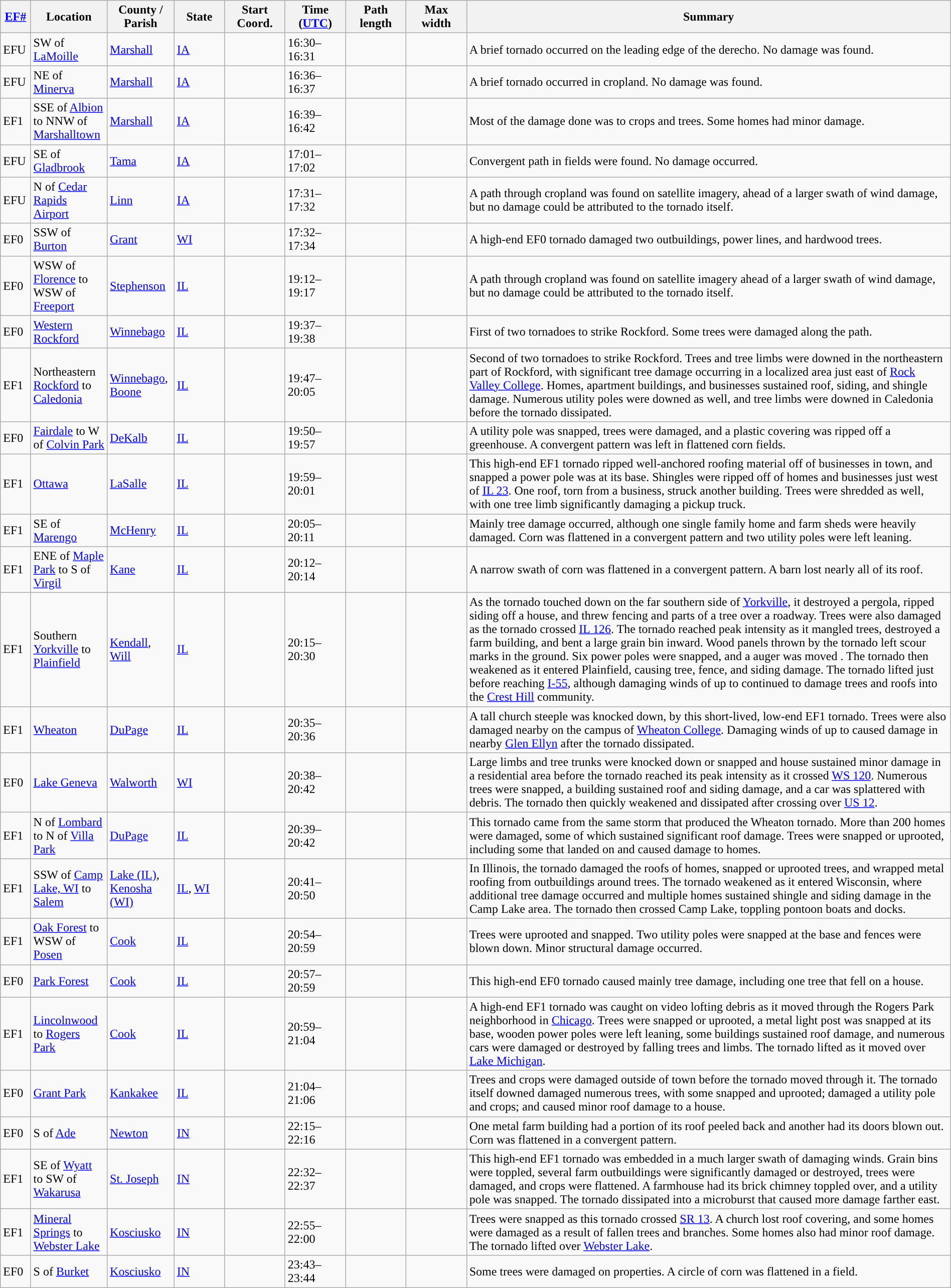<table class="wikitable sortable" style="width:100%;">
<tr>
<th scope="col"  style="width:3%; text-align:center;"><a href='#'>EF#</a></th>
<th scope="col"  style="width:7%; text-align:center;" class="unsortable">Location</th>
<th scope="col"  style="width:6%; text-align:center;" class="unsortable">County / Parish</th>
<th scope="col"  style="width:5%; text-align:center;">State</th>
<th scope="col"  style="width:6%; text-align:center;">Start Coord.</th>
<th scope="col"  style="width:6%; text-align:center;">Time (<a href='#'>UTC</a>)</th>
<th scope="col"  style="width:6%; text-align:center;">Path length</th>
<th scope="col"  style="width:6%; text-align:center;">Max width</th>
<th scope="col" class="unsortable" style="width:48%; text-align:center;">Summary</th>
</tr>
<tr>
<td>EFU</td>
<td>SW of <a href='#'>LaMoille</a></td>
<td><a href='#'>Marshall</a></td>
<td><a href='#'>IA</a></td>
<td></td>
<td>16:30–16:31</td>
<td></td>
<td></td>
<td>A brief tornado occurred on the leading edge of the derecho. No damage was found.</td>
</tr>
<tr>
<td>EFU</td>
<td>NE of <a href='#'>Minerva</a></td>
<td><a href='#'>Marshall</a></td>
<td><a href='#'>IA</a></td>
<td></td>
<td>16:36–16:37</td>
<td></td>
<td></td>
<td>A brief tornado occurred in cropland. No damage was found.</td>
</tr>
<tr>
<td>EF1</td>
<td>SSE of <a href='#'>Albion</a> to NNW of <a href='#'>Marshalltown</a></td>
<td><a href='#'>Marshall</a></td>
<td><a href='#'>IA</a></td>
<td></td>
<td>16:39–16:42</td>
<td></td>
<td></td>
<td>Most of the damage done was to crops and trees. Some homes had minor damage.</td>
</tr>
<tr>
<td>EFU</td>
<td>SE of <a href='#'>Gladbrook</a></td>
<td><a href='#'>Tama</a></td>
<td><a href='#'>IA</a></td>
<td></td>
<td>17:01–17:02</td>
<td></td>
<td></td>
<td>Convergent path in fields were found. No damage occurred.</td>
</tr>
<tr>
<td>EFU</td>
<td>N of <a href='#'>Cedar Rapids Airport</a></td>
<td><a href='#'>Linn</a></td>
<td><a href='#'>IA</a></td>
<td></td>
<td>17:31–17:32</td>
<td></td>
<td></td>
<td>A path through cropland was found on satellite imagery, ahead of a larger swath of wind damage, but no damage could be attributed to the tornado itself.</td>
</tr>
<tr>
<td>EF0</td>
<td>SSW of <a href='#'>Burton</a></td>
<td><a href='#'>Grant</a></td>
<td><a href='#'>WI</a></td>
<td></td>
<td>17:32–17:34</td>
<td></td>
<td></td>
<td>A high-end EF0 tornado damaged two outbuildings, power lines, and hardwood trees.</td>
</tr>
<tr>
<td>EF0<br></td>
<td>WSW of <a href='#'>Florence</a> to WSW of <a href='#'>Freeport</a></td>
<td><a href='#'>Stephenson</a></td>
<td><a href='#'>IL</a></td>
<td></td>
<td>19:12–19:17</td>
<td></td>
<td></td>
<td>A path through cropland was found on satellite imagery ahead of a larger swath of wind damage, but no damage could be attributed to the tornado itself.</td>
</tr>
<tr>
<td>EF0</td>
<td><a href='#'>Western Rockford</a></td>
<td><a href='#'>Winnebago</a></td>
<td><a href='#'>IL</a></td>
<td></td>
<td>19:37–19:38</td>
<td></td>
<td></td>
<td>First of two tornadoes to strike Rockford. Some trees were damaged along the path.</td>
</tr>
<tr>
<td>EF1</td>
<td>Northeastern <a href='#'>Rockford</a> to <a href='#'>Caledonia</a></td>
<td><a href='#'>Winnebago</a>, <a href='#'>Boone</a></td>
<td><a href='#'>IL</a></td>
<td></td>
<td>19:47–20:05</td>
<td></td>
<td></td>
<td>Second of two tornadoes to strike Rockford. Trees and tree limbs were downed in the northeastern part of Rockford, with significant tree damage occurring in a localized area just east of <a href='#'>Rock Valley College</a>. Homes, apartment buildings, and businesses sustained roof, siding, and shingle damage. Numerous utility poles were downed as well, and tree limbs were downed in Caledonia before the tornado dissipated.</td>
</tr>
<tr>
<td>EF0</td>
<td><a href='#'>Fairdale</a> to W of <a href='#'>Colvin Park</a></td>
<td><a href='#'>DeKalb</a></td>
<td><a href='#'>IL</a></td>
<td></td>
<td>19:50–19:57</td>
<td></td>
<td></td>
<td>A utility pole was snapped, trees were damaged, and a plastic covering was ripped off a greenhouse. A convergent pattern was left in flattened corn fields.</td>
</tr>
<tr>
<td>EF1</td>
<td><a href='#'>Ottawa</a></td>
<td><a href='#'>LaSalle</a></td>
<td><a href='#'>IL</a></td>
<td></td>
<td>19:59–20:01</td>
<td></td>
<td></td>
<td>This high-end EF1 tornado ripped well-anchored roofing material off of businesses in town, and snapped a power pole was at its base. Shingles were ripped off of homes and businesses just west of <a href='#'>IL 23</a>. One roof, torn from a business, struck another building. Trees were shredded as well, with one tree limb significantly damaging a pickup truck.</td>
</tr>
<tr>
<td>EF1</td>
<td>SE of <a href='#'>Marengo</a></td>
<td><a href='#'>McHenry</a></td>
<td><a href='#'>IL</a></td>
<td></td>
<td>20:05–20:11</td>
<td></td>
<td></td>
<td>Mainly tree damage occurred, although one single family home and farm sheds were heavily damaged. Corn was flattened in a convergent pattern and two utility poles were left leaning.</td>
</tr>
<tr>
<td>EF1</td>
<td>ENE of <a href='#'>Maple Park</a> to S of <a href='#'>Virgil</a></td>
<td><a href='#'>Kane</a></td>
<td><a href='#'>IL</a></td>
<td></td>
<td>20:12–20:14</td>
<td></td>
<td></td>
<td>A narrow swath of corn was flattened in a convergent pattern. A barn lost nearly all of its roof.</td>
</tr>
<tr>
<td>EF1</td>
<td>Southern <a href='#'>Yorkville</a> to <a href='#'>Plainfield</a></td>
<td><a href='#'>Kendall</a>, <a href='#'>Will</a></td>
<td><a href='#'>IL</a></td>
<td></td>
<td>20:15–20:30</td>
<td></td>
<td></td>
<td>As the tornado touched down on the far southern side of <a href='#'>Yorkville</a>, it destroyed a pergola, ripped siding off a house, and threw fencing and parts of a tree over a roadway. Trees were also damaged as the tornado crossed <a href='#'>IL 126</a>. The tornado reached peak intensity as it mangled trees, destroyed a farm building, and bent a large grain bin inward. Wood panels thrown by the tornado left scour marks in the ground. Six power poles were snapped, and a  auger was moved . The tornado then weakened as it entered Plainfield, causing tree, fence, and siding damage. The tornado lifted just before reaching <a href='#'>I-55</a>, although damaging winds of up to  continued to damage trees and roofs into the <a href='#'>Crest Hill</a> community.</td>
</tr>
<tr>
<td>EF1</td>
<td><a href='#'>Wheaton</a></td>
<td><a href='#'>DuPage</a></td>
<td><a href='#'>IL</a></td>
<td></td>
<td>20:35–20:36</td>
<td></td>
<td></td>
<td>A  tall church steeple was knocked down, by this short-lived, low-end EF1 tornado. Trees were also damaged nearby on the campus of <a href='#'>Wheaton College</a>. Damaging winds of up to  caused damage in nearby <a href='#'>Glen Ellyn</a> after the tornado dissipated.</td>
</tr>
<tr>
<td>EF0</td>
<td><a href='#'>Lake Geneva</a></td>
<td><a href='#'>Walworth</a></td>
<td><a href='#'>WI</a></td>
<td></td>
<td>20:38–20:42</td>
<td></td>
<td></td>
<td>Large limbs and tree trunks were knocked down or snapped and house sustained minor damage in a residential area before the tornado reached its peak intensity as it crossed <a href='#'>WS 120</a>. Numerous trees were snapped, a building sustained roof and siding damage, and a car was splattered with debris. The tornado then quickly weakened and dissipated after crossing over <a href='#'>US 12</a>.</td>
</tr>
<tr>
<td>EF1</td>
<td>N of <a href='#'>Lombard</a> to N of <a href='#'>Villa Park</a></td>
<td><a href='#'>DuPage</a></td>
<td><a href='#'>IL</a></td>
<td></td>
<td>20:39–20:42</td>
<td></td>
<td></td>
<td>This tornado came from the same storm that produced the Wheaton tornado. More than 200 homes were damaged, some of which sustained significant roof damage. Trees were snapped or uprooted, including some that landed on and caused damage to homes.</td>
</tr>
<tr>
<td>EF1</td>
<td>SSW of <a href='#'>Camp Lake, WI</a> to <a href='#'>Salem</a></td>
<td><a href='#'>Lake (IL)</a>, <a href='#'>Kenosha (WI)</a></td>
<td><a href='#'>IL</a>, <a href='#'>WI</a></td>
<td></td>
<td>20:41–20:50</td>
<td></td>
<td></td>
<td>In Illinois, the tornado damaged the roofs of homes, snapped or uprooted trees, and wrapped metal roofing from outbuildings around trees. The tornado weakened as it entered Wisconsin, where additional tree damage occurred and multiple homes sustained shingle and siding damage in the Camp Lake area. The tornado then crossed Camp Lake, toppling pontoon boats and docks.</td>
</tr>
<tr>
<td>EF1</td>
<td><a href='#'>Oak Forest</a> to WSW of <a href='#'>Posen</a></td>
<td><a href='#'>Cook</a></td>
<td><a href='#'>IL</a></td>
<td></td>
<td>20:54–20:59</td>
<td></td>
<td></td>
<td>Trees were uprooted and snapped. Two utility poles were snapped at the base and fences were blown down. Minor structural damage occurred.</td>
</tr>
<tr>
<td>EF0</td>
<td><a href='#'>Park Forest</a></td>
<td><a href='#'>Cook</a></td>
<td><a href='#'>IL</a></td>
<td></td>
<td>20:57–20:59</td>
<td></td>
<td></td>
<td>This high-end EF0 tornado caused mainly tree damage, including one tree that fell on a house.</td>
</tr>
<tr>
<td>EF1</td>
<td><a href='#'>Lincolnwood</a> to <a href='#'>Rogers Park</a></td>
<td><a href='#'>Cook</a></td>
<td><a href='#'>IL</a></td>
<td></td>
<td>20:59–21:04</td>
<td></td>
<td></td>
<td>A high-end EF1 tornado was caught on video lofting debris as it moved through the Rogers Park neighborhood in <a href='#'>Chicago</a>. Trees were snapped or uprooted, a metal light post was snapped at its base, wooden power poles were left leaning, some buildings sustained roof damage, and numerous cars were damaged or destroyed by falling trees and limbs. The tornado lifted as it moved over <a href='#'>Lake Michigan</a>.</td>
</tr>
<tr>
<td>EF0</td>
<td><a href='#'>Grant Park</a></td>
<td><a href='#'>Kankakee</a></td>
<td><a href='#'>IL</a></td>
<td></td>
<td>21:04–21:06</td>
<td></td>
<td></td>
<td>Trees and crops were damaged outside of town before the tornado moved through it. The tornado itself downed damaged numerous trees, with some snapped and uprooted; damaged a utility pole and crops; and caused minor roof damage to a house.</td>
</tr>
<tr>
<td>EF0</td>
<td>S of <a href='#'>Ade</a></td>
<td><a href='#'>Newton</a></td>
<td><a href='#'>IN</a></td>
<td></td>
<td>22:15–22:16</td>
<td></td>
<td></td>
<td>One metal farm building had a portion of its roof peeled back and another had its doors blown out. Corn was flattened in a convergent pattern.</td>
</tr>
<tr>
<td>EF1</td>
<td>SE of <a href='#'>Wyatt</a> to SW of <a href='#'>Wakarusa</a></td>
<td><a href='#'>St. Joseph</a></td>
<td><a href='#'>IN</a></td>
<td></td>
<td>22:32–22:37</td>
<td></td>
<td></td>
<td>This high-end EF1 tornado was embedded in a much larger swath of damaging winds. Grain bins were toppled, several farm outbuildings were significantly damaged or destroyed, trees were damaged, and crops were flattened. A farmhouse had its brick chimney toppled over, and a utility pole was snapped. The tornado dissipated into a microburst that caused more damage farther east.</td>
</tr>
<tr>
<td>EF1</td>
<td><a href='#'>Mineral Springs</a> to <a href='#'>Webster Lake</a></td>
<td><a href='#'>Kosciusko</a></td>
<td><a href='#'>IN</a></td>
<td></td>
<td>22:55–22:00</td>
<td></td>
<td></td>
<td>Trees were snapped as this tornado crossed <a href='#'>SR 13</a>. A church lost roof covering, and some homes were damaged as a result of fallen trees and branches. Some homes also had minor roof damage. The tornado lifted over <a href='#'>Webster Lake</a>.</td>
</tr>
<tr>
<td>EF0</td>
<td>S of <a href='#'>Burket</a></td>
<td><a href='#'>Kosciusko</a></td>
<td><a href='#'>IN</a></td>
<td></td>
<td>23:43–23:44</td>
<td></td>
<td></td>
<td>Some trees were damaged on properties. A  circle of corn was flattened in a field.</td>
</tr>
</table>
